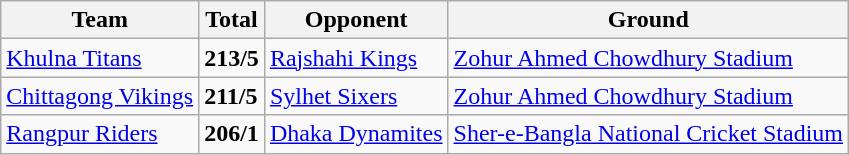<table class="wikitable">
<tr>
<th>Team</th>
<th>Total</th>
<th>Opponent</th>
<th>Ground</th>
</tr>
<tr>
<td><a href='#'>Khulna Titans</a></td>
<td><strong>213/5</strong></td>
<td><a href='#'>Rajshahi Kings</a></td>
<td><a href='#'>Zohur Ahmed Chowdhury Stadium</a></td>
</tr>
<tr>
<td><a href='#'>Chittagong Vikings</a></td>
<td><strong>211/5</strong></td>
<td><a href='#'>Sylhet Sixers</a></td>
<td><a href='#'>Zohur Ahmed Chowdhury Stadium</a></td>
</tr>
<tr>
<td><a href='#'>Rangpur Riders</a></td>
<td><strong>206/1</strong></td>
<td><a href='#'>Dhaka Dynamites</a></td>
<td><a href='#'>Sher-e-Bangla National Cricket Stadium</a></td>
</tr>
</table>
